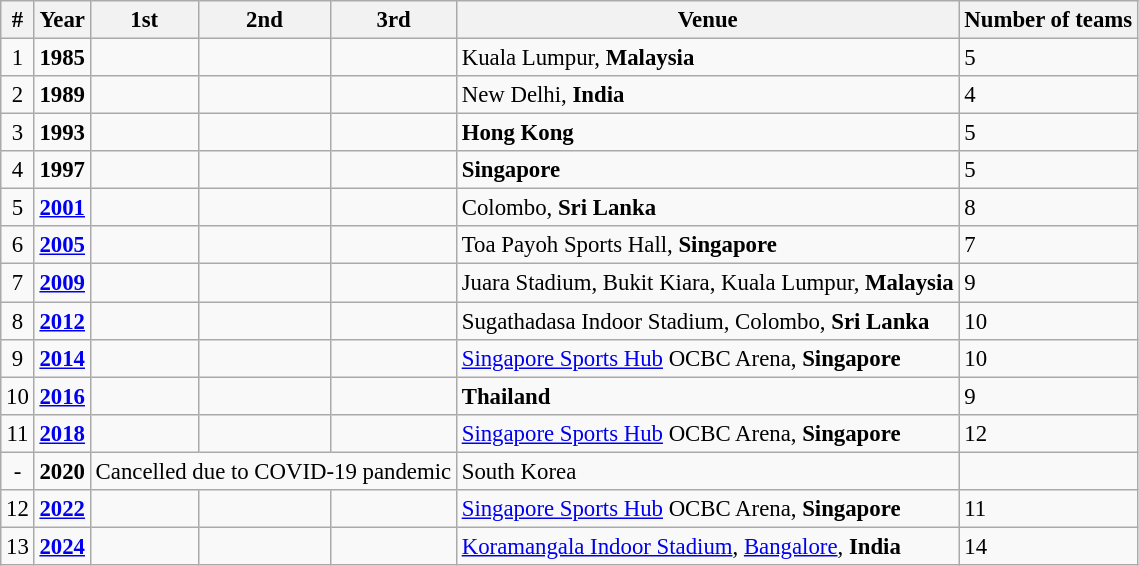<table class="wikitable" style="font-size:95%;">
<tr>
<th>#</th>
<th>Year</th>
<th>1st</th>
<th>2nd</th>
<th>3rd</th>
<th>Venue</th>
<th>Number of teams</th>
</tr>
<tr>
<td align=center>1</td>
<td align="center"><strong>1985</strong></td>
<td></td>
<td></td>
<td></td>
<td>Kuala Lumpur, <strong>Malaysia</strong></td>
<td>5</td>
</tr>
<tr>
<td align=center>2</td>
<td align="center"><strong>1989</strong></td>
<td></td>
<td></td>
<td></td>
<td>New Delhi, <strong>India</strong></td>
<td>4</td>
</tr>
<tr>
<td align=center>3</td>
<td align="center"><strong>1993</strong></td>
<td></td>
<td></td>
<td></td>
<td><strong>Hong Kong</strong></td>
<td>5</td>
</tr>
<tr>
<td align=center>4</td>
<td align="center"><strong>1997</strong></td>
<td></td>
<td></td>
<td></td>
<td><strong>Singapore</strong></td>
<td>5</td>
</tr>
<tr>
<td align=center>5</td>
<td align="center"><strong><a href='#'>2001</a></strong></td>
<td></td>
<td></td>
<td></td>
<td>Colombo, <strong>Sri Lanka</strong></td>
<td>8</td>
</tr>
<tr>
<td align=center>6</td>
<td align="center"><strong><a href='#'>2005</a></strong></td>
<td></td>
<td></td>
<td></td>
<td>Toa Payoh Sports Hall, <strong>Singapore</strong></td>
<td>7</td>
</tr>
<tr>
<td align=center>7</td>
<td align="center"><a href='#'><strong>2009</strong></a></td>
<td></td>
<td></td>
<td></td>
<td>Juara Stadium, Bukit Kiara, Kuala Lumpur, <strong>Malaysia</strong></td>
<td>9</td>
</tr>
<tr>
<td align=center>8</td>
<td align="center"><a href='#'><strong>2012</strong></a></td>
<td></td>
<td></td>
<td></td>
<td>Sugathadasa Indoor Stadium, Colombo, <strong>Sri Lanka</strong></td>
<td>10</td>
</tr>
<tr>
<td align=center>9</td>
<td align="center"><a href='#'><strong>2014</strong></a></td>
<td></td>
<td></td>
<td></td>
<td><a href='#'>Singapore Sports Hub</a> OCBC Arena, <strong>Singapore</strong></td>
<td>10</td>
</tr>
<tr>
<td align=center>10</td>
<td align="center"><a href='#'><strong>2016</strong></a></td>
<td></td>
<td></td>
<td></td>
<td><strong>Thailand</strong></td>
<td>9</td>
</tr>
<tr>
<td align=center>11</td>
<td align="center"><a href='#'><strong>2018</strong></a></td>
<td></td>
<td></td>
<td></td>
<td><a href='#'>Singapore Sports Hub</a> OCBC Arena, <strong>Singapore</strong></td>
<td>12</td>
</tr>
<tr>
<td align=center>-</td>
<td align="center"><strong>2020</strong></td>
<td colspan=3>Cancelled due to COVID-19 pandemic</td>
<td>South Korea</td>
<td></td>
</tr>
<tr>
<td align=center>12</td>
<td align="center"><a href='#'><strong>2022</strong></a></td>
<td></td>
<td></td>
<td></td>
<td><a href='#'>Singapore Sports Hub</a> OCBC Arena, <strong>Singapore</strong></td>
<td>11</td>
</tr>
<tr>
<td align=center>13</td>
<td align="center"><a href='#'><strong>2024</strong></a></td>
<td></td>
<td></td>
<td></td>
<td><a href='#'>Koramangala Indoor Stadium</a>, <a href='#'>Bangalore</a>, <strong>India</strong></td>
<td>14</td>
</tr>
</table>
